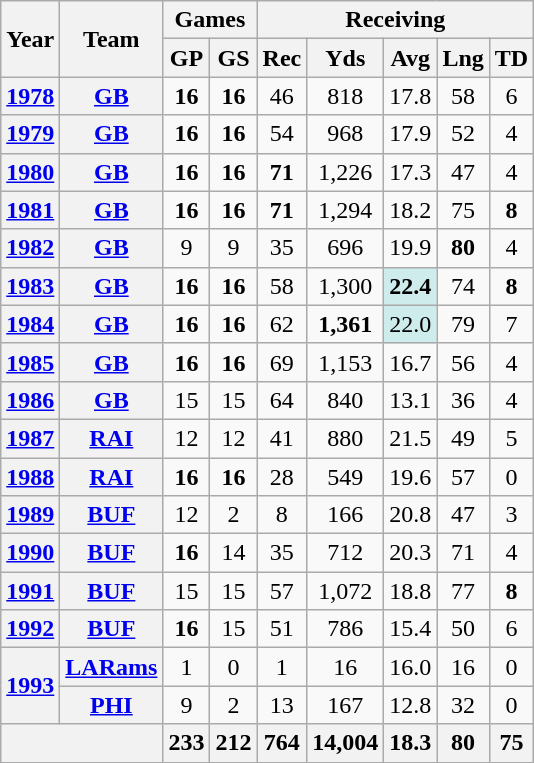<table class="wikitable" style="text-align:center;">
<tr>
<th rowspan="2">Year</th>
<th rowspan="2">Team</th>
<th colspan="2">Games</th>
<th colspan="5">Receiving</th>
</tr>
<tr>
<th>GP</th>
<th>GS</th>
<th>Rec</th>
<th>Yds</th>
<th>Avg</th>
<th>Lng</th>
<th>TD</th>
</tr>
<tr>
<th><a href='#'>1978</a></th>
<th><a href='#'>GB</a></th>
<td><strong>16</strong></td>
<td><strong>16</strong></td>
<td>46</td>
<td>818</td>
<td>17.8</td>
<td>58</td>
<td>6</td>
</tr>
<tr>
<th><a href='#'>1979</a></th>
<th><a href='#'>GB</a></th>
<td><strong>16</strong></td>
<td><strong>16</strong></td>
<td>54</td>
<td>968</td>
<td>17.9</td>
<td>52</td>
<td>4</td>
</tr>
<tr>
<th><a href='#'>1980</a></th>
<th><a href='#'>GB</a></th>
<td><strong>16</strong></td>
<td><strong>16</strong></td>
<td><strong>71</strong></td>
<td>1,226</td>
<td>17.3</td>
<td>47</td>
<td>4</td>
</tr>
<tr>
<th><a href='#'>1981</a></th>
<th><a href='#'>GB</a></th>
<td><strong>16</strong></td>
<td><strong>16</strong></td>
<td><strong>71</strong></td>
<td>1,294</td>
<td>18.2</td>
<td>75</td>
<td><strong>8</strong></td>
</tr>
<tr>
<th><a href='#'>1982</a></th>
<th><a href='#'>GB</a></th>
<td>9</td>
<td>9</td>
<td>35</td>
<td>696</td>
<td>19.9</td>
<td><strong>80</strong></td>
<td>4</td>
</tr>
<tr>
<th><a href='#'>1983</a></th>
<th><a href='#'>GB</a></th>
<td><strong>16</strong></td>
<td><strong>16</strong></td>
<td>58</td>
<td>1,300</td>
<td style="background:#cfecec;"><strong>22.4</strong></td>
<td>74</td>
<td><strong>8</strong></td>
</tr>
<tr>
<th><a href='#'>1984</a></th>
<th><a href='#'>GB</a></th>
<td><strong>16</strong></td>
<td><strong>16</strong></td>
<td>62</td>
<td><strong>1,361</strong></td>
<td style="background:#cfecec;">22.0</td>
<td>79</td>
<td>7</td>
</tr>
<tr>
<th><a href='#'>1985</a></th>
<th><a href='#'>GB</a></th>
<td><strong>16</strong></td>
<td><strong>16</strong></td>
<td>69</td>
<td>1,153</td>
<td>16.7</td>
<td>56</td>
<td>4</td>
</tr>
<tr>
<th><a href='#'>1986</a></th>
<th><a href='#'>GB</a></th>
<td>15</td>
<td>15</td>
<td>64</td>
<td>840</td>
<td>13.1</td>
<td>36</td>
<td>4</td>
</tr>
<tr>
<th><a href='#'>1987</a></th>
<th><a href='#'>RAI</a></th>
<td>12</td>
<td>12</td>
<td>41</td>
<td>880</td>
<td>21.5</td>
<td>49</td>
<td>5</td>
</tr>
<tr>
<th><a href='#'>1988</a></th>
<th><a href='#'>RAI</a></th>
<td><strong>16</strong></td>
<td><strong>16</strong></td>
<td>28</td>
<td>549</td>
<td>19.6</td>
<td>57</td>
<td>0</td>
</tr>
<tr>
<th><a href='#'>1989</a></th>
<th><a href='#'>BUF</a></th>
<td>12</td>
<td>2</td>
<td>8</td>
<td>166</td>
<td>20.8</td>
<td>47</td>
<td>3</td>
</tr>
<tr>
<th><a href='#'>1990</a></th>
<th><a href='#'>BUF</a></th>
<td><strong>16</strong></td>
<td>14</td>
<td>35</td>
<td>712</td>
<td>20.3</td>
<td>71</td>
<td>4</td>
</tr>
<tr>
<th><a href='#'>1991</a></th>
<th><a href='#'>BUF</a></th>
<td>15</td>
<td>15</td>
<td>57</td>
<td>1,072</td>
<td>18.8</td>
<td>77</td>
<td><strong>8</strong></td>
</tr>
<tr>
<th><a href='#'>1992</a></th>
<th><a href='#'>BUF</a></th>
<td><strong>16</strong></td>
<td>15</td>
<td>51</td>
<td>786</td>
<td>15.4</td>
<td>50</td>
<td>6</td>
</tr>
<tr>
<th rowspan="2"><a href='#'>1993</a></th>
<th><a href='#'>LARams</a></th>
<td>1</td>
<td>0</td>
<td>1</td>
<td>16</td>
<td>16.0</td>
<td>16</td>
<td>0</td>
</tr>
<tr>
<th><a href='#'>PHI</a></th>
<td>9</td>
<td>2</td>
<td>13</td>
<td>167</td>
<td>12.8</td>
<td>32</td>
<td>0</td>
</tr>
<tr>
<th colspan="2"></th>
<th>233</th>
<th>212</th>
<th>764</th>
<th>14,004</th>
<th>18.3</th>
<th>80</th>
<th>75</th>
</tr>
</table>
